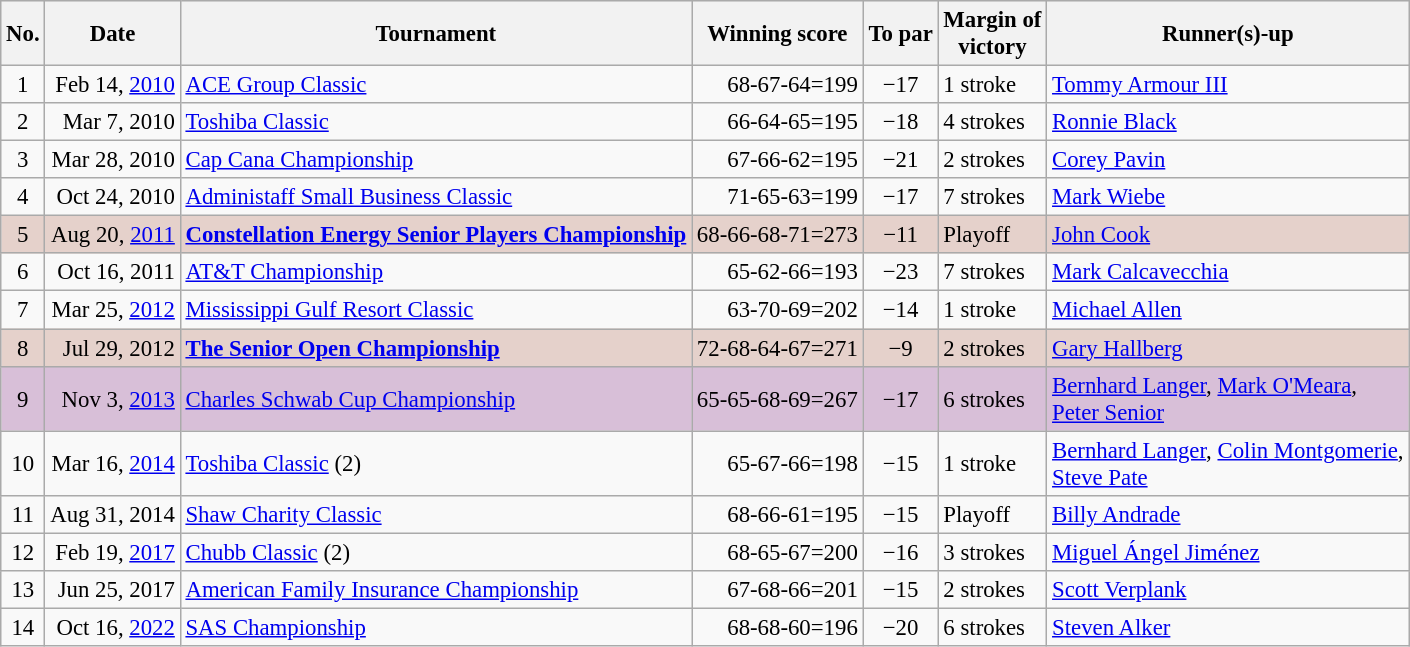<table class="wikitable" style="font-size:95%;">
<tr style="background:#eeeeee;">
<th>No.</th>
<th>Date</th>
<th>Tournament</th>
<th>Winning score</th>
<th>To par</th>
<th>Margin of<br>victory</th>
<th>Runner(s)-up</th>
</tr>
<tr>
<td align=center>1</td>
<td align=right>Feb 14, <a href='#'>2010</a></td>
<td><a href='#'>ACE Group Classic</a></td>
<td align=right>68-67-64=199</td>
<td align=center>−17</td>
<td>1 stroke</td>
<td> <a href='#'>Tommy Armour III</a></td>
</tr>
<tr>
<td align=center>2</td>
<td align=right>Mar 7, 2010</td>
<td><a href='#'>Toshiba Classic</a></td>
<td align=right>66-64-65=195</td>
<td align=center>−18</td>
<td>4 strokes</td>
<td> <a href='#'>Ronnie Black</a></td>
</tr>
<tr>
<td align=center>3</td>
<td align=right>Mar 28, 2010</td>
<td><a href='#'>Cap Cana Championship</a></td>
<td align=right>67-66-62=195</td>
<td align=center>−21</td>
<td>2 strokes</td>
<td> <a href='#'>Corey Pavin</a></td>
</tr>
<tr>
<td align=center>4</td>
<td align=right>Oct 24, 2010</td>
<td><a href='#'>Administaff Small Business Classic</a></td>
<td align=right>71-65-63=199</td>
<td align=center>−17</td>
<td>7 strokes</td>
<td> <a href='#'>Mark Wiebe</a></td>
</tr>
<tr style="background:#e5d1cb;">
<td align=center>5</td>
<td align=right>Aug 20, <a href='#'>2011</a></td>
<td><strong><a href='#'>Constellation Energy Senior Players Championship</a></strong></td>
<td align=right>68-66-68-71=273</td>
<td align=center>−11</td>
<td>Playoff</td>
<td> <a href='#'>John Cook</a></td>
</tr>
<tr>
<td align=center>6</td>
<td align=right>Oct 16, 2011</td>
<td><a href='#'>AT&T Championship</a></td>
<td align=right>65-62-66=193</td>
<td align=center>−23</td>
<td>7 strokes</td>
<td> <a href='#'>Mark Calcavecchia</a></td>
</tr>
<tr>
<td align=center>7</td>
<td align=right>Mar 25, <a href='#'>2012</a></td>
<td><a href='#'>Mississippi Gulf Resort Classic</a></td>
<td align=right>63-70-69=202</td>
<td align=center>−14</td>
<td>1 stroke</td>
<td> <a href='#'>Michael Allen</a></td>
</tr>
<tr style="background:#e5d1cb;">
<td align=center>8</td>
<td align=right>Jul 29, 2012</td>
<td><strong><a href='#'>The Senior Open Championship</a></strong></td>
<td align=right>72-68-64-67=271</td>
<td align=center>−9</td>
<td>2 strokes</td>
<td> <a href='#'>Gary Hallberg</a></td>
</tr>
<tr style="background:thistle;">
<td align=center>9</td>
<td align=right>Nov 3, <a href='#'>2013</a></td>
<td><a href='#'>Charles Schwab Cup Championship</a></td>
<td align=right>65-65-68-69=267</td>
<td align=center>−17</td>
<td>6 strokes</td>
<td> <a href='#'>Bernhard Langer</a>,  <a href='#'>Mark O'Meara</a>,<br> <a href='#'>Peter Senior</a></td>
</tr>
<tr>
<td align=center>10</td>
<td align=right>Mar 16, <a href='#'>2014</a></td>
<td><a href='#'>Toshiba Classic</a> (2)</td>
<td align=right>65-67-66=198</td>
<td align=center>−15</td>
<td>1 stroke</td>
<td> <a href='#'>Bernhard Langer</a>,  <a href='#'>Colin Montgomerie</a>,<br> <a href='#'>Steve Pate</a></td>
</tr>
<tr>
<td align=center>11</td>
<td align=right>Aug 31, 2014</td>
<td><a href='#'>Shaw Charity Classic</a></td>
<td align=right>68-66-61=195</td>
<td align=center>−15</td>
<td>Playoff</td>
<td> <a href='#'>Billy Andrade</a></td>
</tr>
<tr>
<td align=center>12</td>
<td align=right>Feb 19, <a href='#'>2017</a></td>
<td><a href='#'>Chubb Classic</a> (2)</td>
<td align=right>68-65-67=200</td>
<td align=center>−16</td>
<td>3 strokes</td>
<td> <a href='#'>Miguel Ángel Jiménez</a></td>
</tr>
<tr>
<td align=center>13</td>
<td align=right>Jun 25, 2017</td>
<td><a href='#'>American Family Insurance Championship</a></td>
<td align=right>67-68-66=201</td>
<td align=center>−15</td>
<td>2 strokes</td>
<td> <a href='#'>Scott Verplank</a></td>
</tr>
<tr>
<td align=center>14</td>
<td align=right>Oct 16, <a href='#'>2022</a></td>
<td><a href='#'>SAS Championship</a></td>
<td align=right>68-68-60=196</td>
<td align=center>−20</td>
<td>6 strokes</td>
<td> <a href='#'>Steven Alker</a></td>
</tr>
</table>
